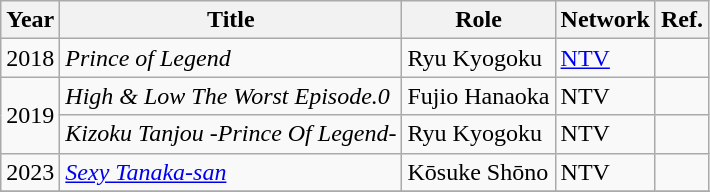<table class="wikitable">
<tr>
<th>Year</th>
<th>Title</th>
<th>Role</th>
<th>Network</th>
<th>Ref.</th>
</tr>
<tr>
<td>2018</td>
<td><em>Prince of Legend</em></td>
<td>Ryu Kyogoku</td>
<td><a href='#'>NTV</a></td>
<td></td>
</tr>
<tr>
<td rowspan="2">2019</td>
<td><em>High & Low The Worst Episode.0</em></td>
<td>Fujio Hanaoka</td>
<td>NTV</td>
<td></td>
</tr>
<tr>
<td><em>Kizoku Tanjou -Prince Of Legend-</em></td>
<td>Ryu Kyogoku</td>
<td>NTV</td>
<td></td>
</tr>
<tr>
<td>2023</td>
<td><em><a href='#'>Sexy Tanaka-san</a></em></td>
<td>Kōsuke Shōno</td>
<td>NTV</td>
<td></td>
</tr>
<tr>
</tr>
</table>
